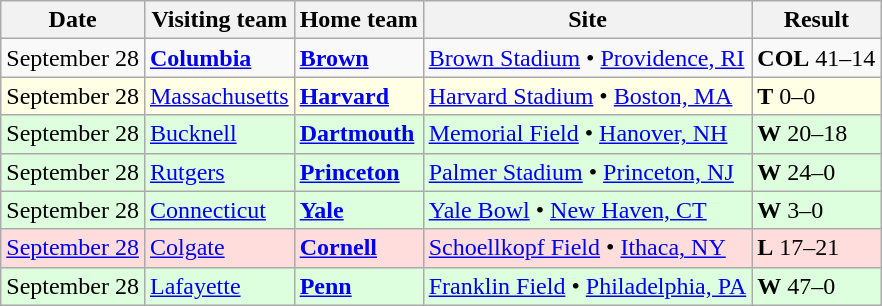<table class="wikitable">
<tr>
<th>Date</th>
<th>Visiting team</th>
<th>Home team</th>
<th>Site</th>
<th>Result</th>
</tr>
<tr>
<td>September 28</td>
<td><strong><a href='#'>Columbia</a></strong></td>
<td><strong><a href='#'>Brown</a></strong></td>
<td><a href='#'>Brown Stadium</a> • <a href='#'>Providence, RI</a></td>
<td><strong>COL</strong> 41–14</td>
</tr>
<tr style="background:#FFFFE6;">
<td>September 28</td>
<td><a href='#'>Massachusetts</a></td>
<td><strong><a href='#'>Harvard</a></strong></td>
<td><a href='#'>Harvard Stadium</a> • <a href='#'>Boston, MA</a></td>
<td><strong>T</strong> 0–0</td>
</tr>
<tr style="background:#DDFFDD;">
<td>September 28</td>
<td><a href='#'>Bucknell</a></td>
<td><strong><a href='#'>Dartmouth</a></strong></td>
<td><a href='#'>Memorial Field</a> • <a href='#'>Hanover, NH</a></td>
<td><strong>W</strong> 20–18</td>
</tr>
<tr style="background:#DDFFDD;">
<td>September 28</td>
<td><a href='#'>Rutgers</a></td>
<td><strong><a href='#'>Princeton</a></strong></td>
<td><a href='#'>Palmer Stadium</a> • <a href='#'>Princeton, NJ</a></td>
<td><strong>W</strong> 24–0</td>
</tr>
<tr style="background:#DDFFDD;">
<td>September 28</td>
<td><a href='#'>Connecticut</a></td>
<td><strong><a href='#'>Yale</a></strong></td>
<td><a href='#'>Yale Bowl</a> • <a href='#'>New Haven, CT</a></td>
<td><strong>W</strong> 3–0</td>
</tr>
<tr style="background:#FFDDDD;">
<td><a href='#'>September 28</a></td>
<td><a href='#'>Colgate</a></td>
<td><strong><a href='#'>Cornell</a></strong></td>
<td><a href='#'>Schoellkopf Field</a> • <a href='#'>Ithaca, NY</a></td>
<td><strong>L</strong> 17–21</td>
</tr>
<tr style="background:#DDFFDD;">
<td>September 28</td>
<td><a href='#'>Lafayette</a></td>
<td><strong><a href='#'>Penn</a></strong></td>
<td><a href='#'>Franklin Field</a> • <a href='#'>Philadelphia, PA</a></td>
<td><strong>W</strong> 47–0</td>
</tr>
</table>
